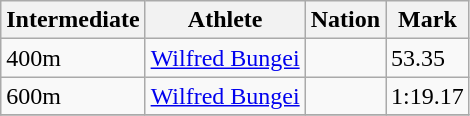<table class="wikitable">
<tr>
<th>Intermediate</th>
<th>Athlete</th>
<th>Nation</th>
<th>Mark</th>
</tr>
<tr>
<td>400m</td>
<td><a href='#'>Wilfred Bungei</a></td>
<td></td>
<td>53.35</td>
</tr>
<tr>
<td>600m</td>
<td><a href='#'>Wilfred Bungei</a></td>
<td></td>
<td>1:19.17</td>
</tr>
<tr>
</tr>
</table>
